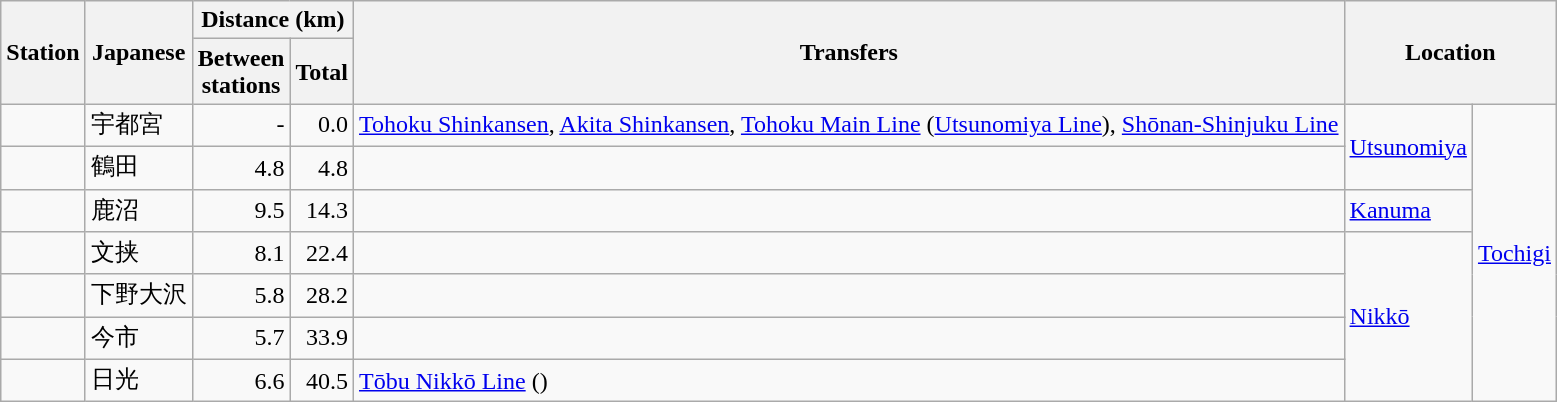<table class="wikitable">
<tr>
<th rowspan="2">Station</th>
<th rowspan="2">Japanese</th>
<th colspan="2">Distance (km)</th>
<th rowspan="2">Transfers</th>
<th rowspan="2" colspan="2">Location</th>
</tr>
<tr>
<th>Between<br>stations</th>
<th>Total</th>
</tr>
<tr>
<td></td>
<td>宇都宮</td>
<td style="text-align:right;">-</td>
<td style="text-align:right;">0.0</td>
<td><a href='#'>Tohoku Shinkansen</a>, <a href='#'>Akita Shinkansen</a>, <a href='#'>Tohoku Main Line</a> (<a href='#'>Utsunomiya Line</a>), <a href='#'>Shōnan-Shinjuku Line</a></td>
<td rowspan="2"><a href='#'>Utsunomiya</a></td>
<td rowspan="7"><a href='#'>Tochigi</a></td>
</tr>
<tr>
<td></td>
<td>鶴田</td>
<td style="text-align:right;">4.8</td>
<td style="text-align:right;">4.8</td>
<td> </td>
</tr>
<tr>
<td></td>
<td>鹿沼</td>
<td style="text-align:right;">9.5</td>
<td style="text-align:right;">14.3</td>
<td> </td>
<td><a href='#'>Kanuma</a></td>
</tr>
<tr>
<td></td>
<td>文挟</td>
<td style="text-align:right;">8.1</td>
<td style="text-align:right;">22.4</td>
<td> </td>
<td rowspan="4"><a href='#'>Nikkō</a></td>
</tr>
<tr>
<td></td>
<td>下野大沢</td>
<td style="text-align:right;">5.8</td>
<td style="text-align:right;">28.2</td>
<td> </td>
</tr>
<tr>
<td></td>
<td>今市</td>
<td style="text-align:right;">5.7</td>
<td style="text-align:right;">33.9</td>
<td> </td>
</tr>
<tr>
<td></td>
<td>日光</td>
<td style="text-align:right;">6.6</td>
<td style="text-align:right;">40.5</td>
<td><a href='#'>Tōbu Nikkō Line</a> ()</td>
</tr>
</table>
